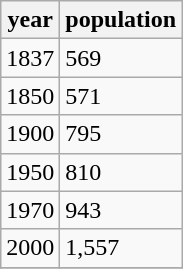<table class="wikitable">
<tr>
<th>year</th>
<th>population</th>
</tr>
<tr>
<td>1837</td>
<td>569</td>
</tr>
<tr>
<td>1850</td>
<td>571</td>
</tr>
<tr>
<td>1900</td>
<td>795</td>
</tr>
<tr>
<td>1950</td>
<td>810</td>
</tr>
<tr>
<td>1970</td>
<td>943</td>
</tr>
<tr>
<td>2000</td>
<td>1,557</td>
</tr>
<tr>
</tr>
</table>
